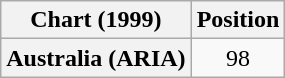<table class="wikitable plainrowheaders">
<tr>
<th scope="col">Chart (1999)</th>
<th scope="col">Position</th>
</tr>
<tr>
<th scope="row">Australia (ARIA)</th>
<td align="center">98</td>
</tr>
</table>
